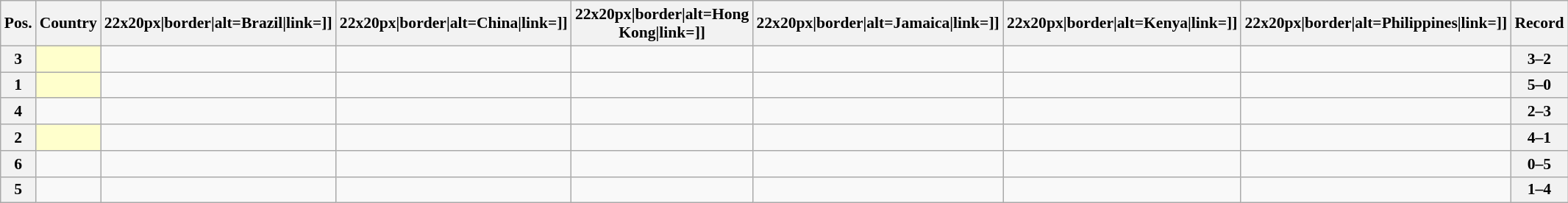<table class="wikitable sortable nowrap" style="text-align:center; font-size:0.9em;">
<tr>
<th>Pos.</th>
<th>Country</th>
<th [[Image:>22x20px|border|alt=Brazil|link=]]</th>
<th [[Image:>22x20px|border|alt=China|link=]]</th>
<th [[Image:>22x20px|border|alt=Hong Kong|link=]]</th>
<th [[Image:>22x20px|border|alt=Jamaica|link=]]</th>
<th [[Image:>22x20px|border|alt=Kenya|link=]]</th>
<th [[Image:>22x20px|border|alt=Philippines|link=]]</th>
<th>Record</th>
</tr>
<tr>
<th>3</th>
<td style="text-align:left; background:#ffffcc;"></td>
<td></td>
<td></td>
<td></td>
<td></td>
<td></td>
<td></td>
<th>3–2</th>
</tr>
<tr>
<th>1</th>
<td style="text-align:left; background:#ffffcc;"></td>
<td></td>
<td></td>
<td></td>
<td></td>
<td></td>
<td></td>
<th>5–0</th>
</tr>
<tr>
<th>4</th>
<td style="text-align:left;"></td>
<td></td>
<td></td>
<td></td>
<td></td>
<td></td>
<td></td>
<th>2–3</th>
</tr>
<tr>
<th>2</th>
<td style="text-align:left; background:#ffffcc;"></td>
<td></td>
<td></td>
<td></td>
<td></td>
<td></td>
<td></td>
<th>4–1</th>
</tr>
<tr>
<th>6</th>
<td style="text-align:left;"></td>
<td></td>
<td></td>
<td></td>
<td></td>
<td></td>
<td></td>
<th>0–5</th>
</tr>
<tr>
<th>5</th>
<td style="text-align:left;"></td>
<td></td>
<td></td>
<td></td>
<td></td>
<td></td>
<td></td>
<th>1–4</th>
</tr>
</table>
